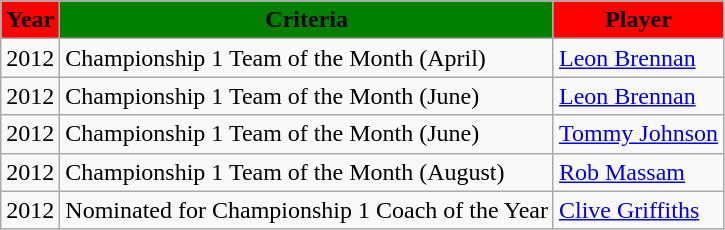<table class="wikitable">
<tr>
<th colspan="1" style="background-color: red;"><span>Year</span></th>
<th colspan="1" style="background-color: green;"><span>Criteria</span></th>
<th colspan="1" style="background-color: red;"><span>Player</span></th>
</tr>
<tr>
<td>2012</td>
<td>Championship 1 Team of the Month (April) </td>
<td><a href='#'>Leon Brennan</a></td>
</tr>
<tr>
<td>2012</td>
<td>Championship 1 Team of the Month (June) </td>
<td><a href='#'>Leon Brennan</a></td>
</tr>
<tr>
<td>2012</td>
<td>Championship 1 Team of the Month (June) </td>
<td><a href='#'>Tommy Johnson</a></td>
</tr>
<tr>
<td>2012</td>
<td>Championship 1 Team of the Month (August) </td>
<td><a href='#'>Rob Massam</a></td>
</tr>
<tr>
<td>2012</td>
<td>Nominated for Championship 1 Coach of the Year </td>
<td><a href='#'>Clive Griffiths</a></td>
</tr>
</table>
